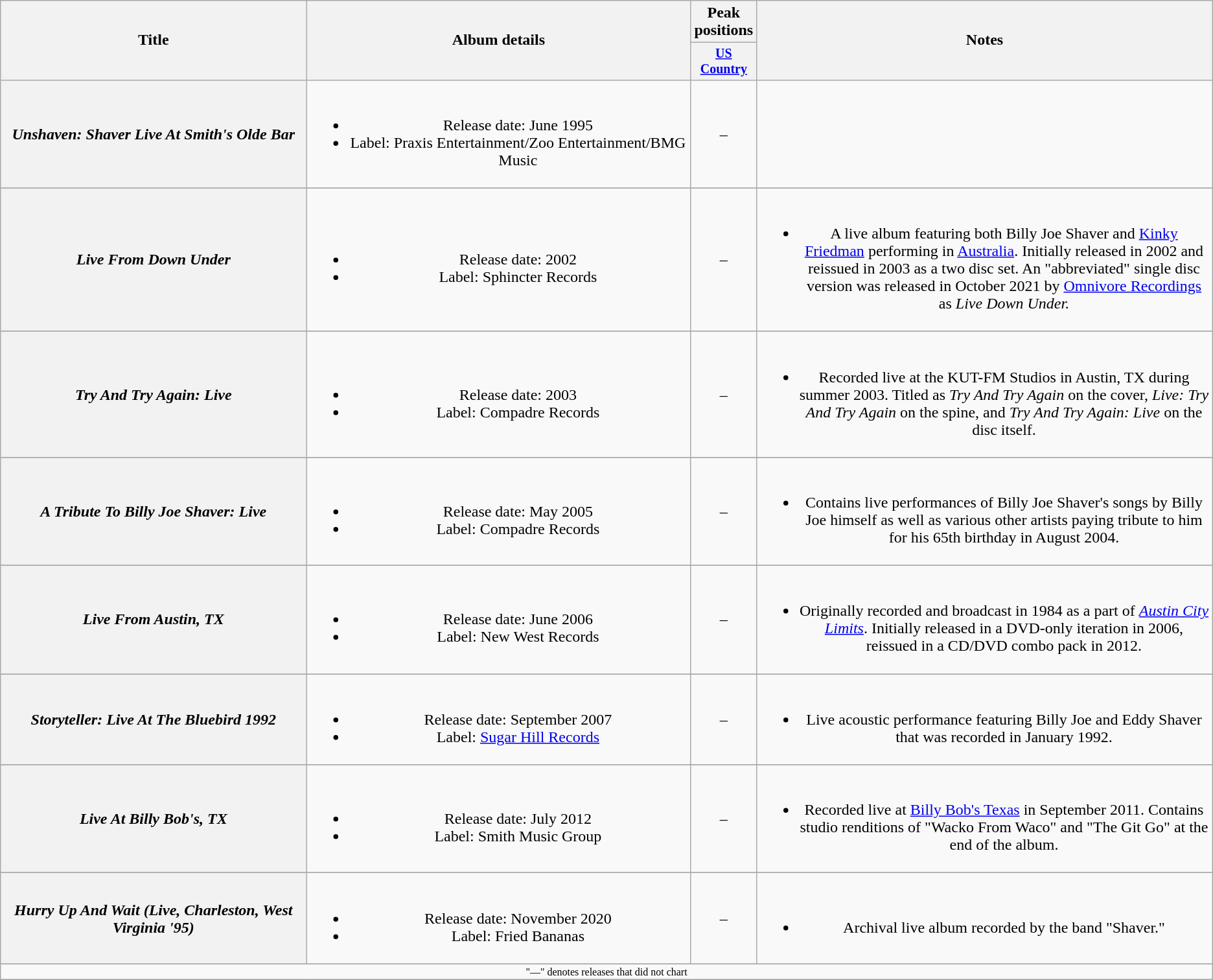<table class="wikitable plainrowheaders" style="text-align:center;">
<tr>
<th rowspan="2" style="width:20em;">Title</th>
<th rowspan="2" style="width:25em;">Album details</th>
<th>Peak positions</th>
<th rowspan="2" style="width:30em;">Notes</th>
</tr>
<tr style="font-size:smaller;">
<th style="width:45px;"><a href='#'>US Country</a></th>
</tr>
<tr>
<th scope="row"><em>Unshaven: Shaver Live At Smith's Olde Bar</em></th>
<td><br><ul><li>Release date: June 1995</li><li>Label: Praxis Entertainment/Zoo Entertainment/BMG Music</li></ul></td>
<td>–</td>
<td></td>
</tr>
<tr>
</tr>
<tr>
<th scope="row"><em>Live From Down Under</em></th>
<td><br><ul><li>Release date: 2002</li><li>Label: Sphincter Records</li></ul></td>
<td>–</td>
<td><br><ul><li>A live album featuring both Billy Joe Shaver and <a href='#'>Kinky Friedman</a> performing in <a href='#'>Australia</a>.  Initially released in 2002 and reissued in 2003 as a two disc set.  An "abbreviated" single disc version was released in October 2021 by <a href='#'>Omnivore Recordings</a> as <em>Live Down Under.</em></li></ul></td>
</tr>
<tr>
</tr>
<tr>
<th scope="row"><em>Try And Try Again: Live</em></th>
<td><br><ul><li>Release date: 2003</li><li>Label: Compadre Records</li></ul></td>
<td>–</td>
<td><br><ul><li>Recorded live at the KUT-FM Studios in Austin, TX during summer 2003.  Titled as <em>Try And Try Again</em> on the cover, <em>Live: Try And Try Again</em> on the spine, and <em>Try And Try Again: Live</em> on the disc itself.</li></ul></td>
</tr>
<tr>
</tr>
<tr>
<th scope="row"><em>A Tribute To Billy Joe Shaver: Live</em></th>
<td><br><ul><li>Release date: May 2005</li><li>Label: Compadre Records</li></ul></td>
<td>–</td>
<td><br><ul><li>Contains live performances of Billy Joe Shaver's songs by Billy Joe himself as well as various other artists paying tribute to him for his 65th birthday in August 2004.</li></ul></td>
</tr>
<tr>
</tr>
<tr>
<th scope="row"><em>Live From Austin, TX</em></th>
<td><br><ul><li>Release date: June 2006</li><li>Label: New West Records</li></ul></td>
<td>–</td>
<td><br><ul><li>Originally recorded and broadcast in 1984 as a part of <em><a href='#'>Austin City Limits</a></em>.  Initially released in a DVD-only iteration in 2006, reissued in a CD/DVD combo pack in 2012.</li></ul></td>
</tr>
<tr>
</tr>
<tr>
<th scope="row"><em>Storyteller: Live At The Bluebird 1992</em></th>
<td><br><ul><li>Release date: September 2007</li><li>Label: <a href='#'>Sugar Hill Records</a></li></ul></td>
<td>–</td>
<td><br><ul><li>Live acoustic performance featuring Billy Joe and Eddy Shaver that was recorded in January 1992.</li></ul></td>
</tr>
<tr>
</tr>
<tr>
<th scope="row"><em>Live At Billy Bob's, TX</em></th>
<td><br><ul><li>Release date: July 2012</li><li>Label: Smith Music Group</li></ul></td>
<td>–</td>
<td><br><ul><li>Recorded live at <a href='#'>Billy Bob's Texas</a> in September 2011.  Contains studio renditions of "Wacko From Waco" and "The Git Go" at the end of the album.</li></ul></td>
</tr>
<tr>
</tr>
<tr>
<th scope="row"><em>Hurry Up And Wait (Live, Charleston, West Virginia '95)</em></th>
<td><br><ul><li>Release date: November 2020</li><li>Label: Fried Bananas</li></ul></td>
<td>–</td>
<td><br><ul><li>Archival live album recorded by the band "Shaver."</li></ul></td>
</tr>
<tr>
</tr>
<tr>
<td colspan="8" style="font-size:8pt">"—" denotes releases that did not chart</td>
</tr>
<tr>
</tr>
</table>
